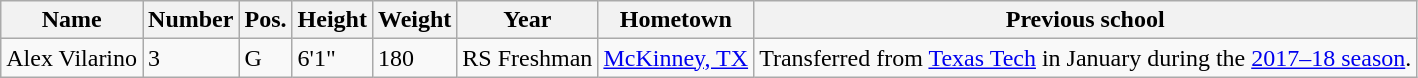<table class="wikitable sortable" border="1">
<tr>
<th>Name</th>
<th>Number</th>
<th>Pos.</th>
<th>Height</th>
<th>Weight</th>
<th>Year</th>
<th>Hometown</th>
<th class="unsortable">Previous school</th>
</tr>
<tr>
<td>Alex Vilarino</td>
<td>3</td>
<td>G</td>
<td>6'1"</td>
<td>180</td>
<td>RS Freshman</td>
<td><a href='#'>McKinney, TX</a></td>
<td>Transferred from <a href='#'>Texas Tech</a> in January during the <a href='#'>2017–18 season</a>.</td>
</tr>
</table>
